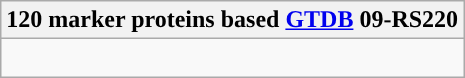<table class="wikitable">
<tr>
<th colspan=1>120 marker proteins based <a href='#'>GTDB</a> 09-RS220</th>
</tr>
<tr>
<td style="vertical-align:top"><br>
</td>
</tr>
</table>
